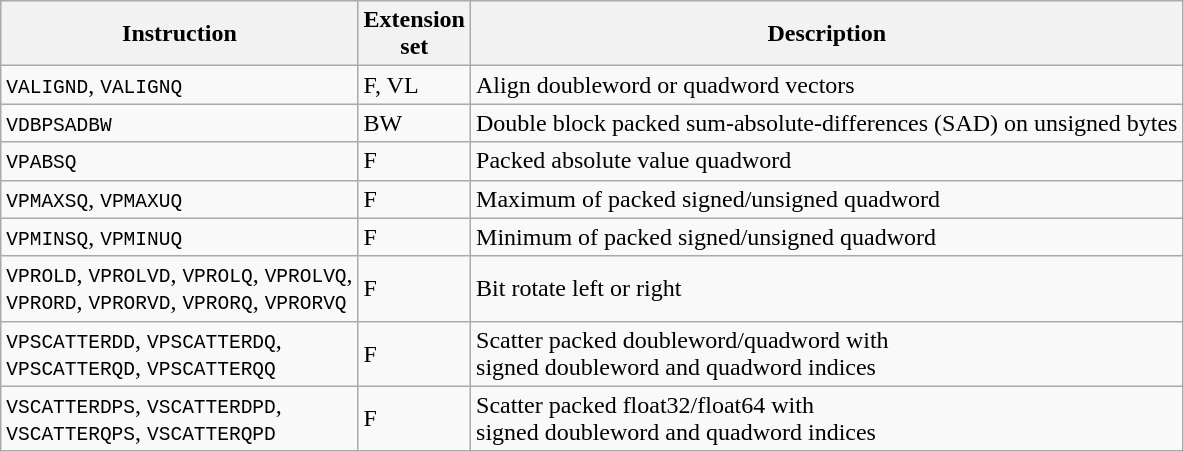<table class="wikitable">
<tr>
<th scope="col">Instruction</th>
<th scope="col">Extension<br>set</th>
<th scope="col">Description</th>
</tr>
<tr>
<td><code>VALIGND</code>, <code>VALIGNQ</code></td>
<td>F, VL</td>
<td>Align doubleword or quadword vectors</td>
</tr>
<tr>
<td><code>VDBPSADBW</code></td>
<td>BW</td>
<td>Double block packed sum-absolute-differences (SAD) on unsigned bytes</td>
</tr>
<tr>
<td><code>VPABSQ</code></td>
<td>F</td>
<td>Packed absolute value quadword</td>
</tr>
<tr>
<td><code>VPMAXSQ</code>, <code>VPMAXUQ</code></td>
<td>F</td>
<td>Maximum of packed signed/unsigned quadword</td>
</tr>
<tr>
<td><code>VPMINSQ</code>, <code>VPMINUQ</code></td>
<td>F</td>
<td>Minimum of packed signed/unsigned quadword</td>
</tr>
<tr>
<td><code>VPROLD</code>, <code>VPROLVD</code>, <code>VPROLQ</code>, <code>VPROLVQ</code>,<br><code>VPRORD</code>, <code>VPRORVD</code>, <code>VPRORQ</code>, <code>VPRORVQ</code></td>
<td>F</td>
<td>Bit rotate left or right</td>
</tr>
<tr>
<td><code>VPSCATTERDD</code>, <code>VPSCATTERDQ</code>,<br><code>VPSCATTERQD</code>, <code>VPSCATTERQQ</code></td>
<td>F</td>
<td>Scatter packed doubleword/quadword with<br>signed doubleword and quadword indices</td>
</tr>
<tr>
<td><code>VSCATTERDPS</code>, <code>VSCATTERDPD</code>,<br><code>VSCATTERQPS</code>, <code>VSCATTERQPD</code></td>
<td>F</td>
<td>Scatter packed float32/float64 with<br>signed doubleword and quadword indices</td>
</tr>
</table>
